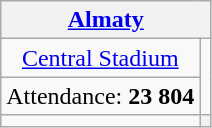<table class="wikitable" style="text-align:center;">
<tr>
<th colspan="4" align="center"><a href='#'>Almaty</a></th>
</tr>
<tr>
<td><a href='#'>Central Stadium</a></td>
</tr>
<tr>
<td>Attendance: <strong>23 804</strong></td>
</tr>
<tr>
<td></td>
<th rowspan=8 colspan=2></th>
</tr>
</table>
